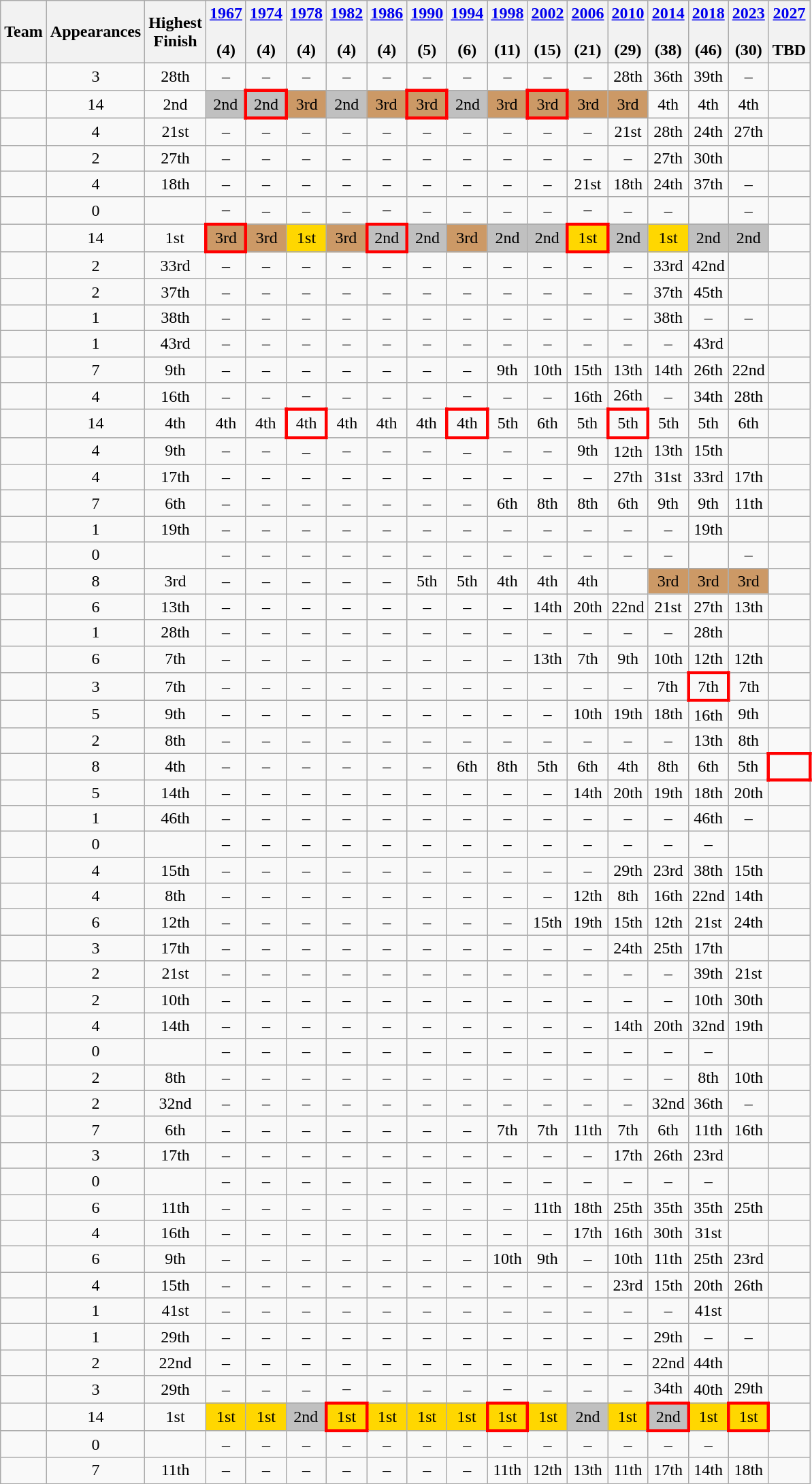<table class="wikitable sortable collapsible" style="text-align:center;">
<tr>
<th>Team</th>
<th>Appearances</th>
<th>Highest<br>Finish</th>
<th><a href='#'>1967</a><br><br>(4)</th>
<th><a href='#'>1974</a><br><br>(4)</th>
<th><a href='#'>1978</a><br><br>(4)</th>
<th><a href='#'>1982</a><br><br>(4)</th>
<th><a href='#'>1986</a><br><br>(4)</th>
<th><a href='#'>1990</a><br><br>(5)</th>
<th><a href='#'>1994</a><br><br>(6)</th>
<th><a href='#'>1998</a><br><br>(11)</th>
<th><a href='#'>2002</a><br><br>(15)</th>
<th><a href='#'>2006</a><br><br>(21)</th>
<th><a href='#'>2010</a><br><br>(29)</th>
<th><a href='#'>2014</a><br><br>(38)</th>
<th><a href='#'>2018</a><br><br>(46)</th>
<th><a href='#'>2023</a><br><br>(30)</th>
<th><a href='#'>2027</a><br><br>TBD</th>
</tr>
<tr>
<td align=left></td>
<td>3</td>
<td>28th</td>
<td>–</td>
<td>–</td>
<td>–</td>
<td>–</td>
<td>–</td>
<td>–</td>
<td>–</td>
<td>–</td>
<td>–</td>
<td>–</td>
<td>28th</td>
<td>36th</td>
<td>39th</td>
<td>–</td>
<td></td>
</tr>
<tr>
<td align=left></td>
<td>14</td>
<td>2nd</td>
<td bgcolor=silver>2nd</td>
<td style="width:10px;border:3px solid red"bgcolor=silver>2nd</td>
<td bgcolor="cc9966">3rd</td>
<td bgcolor=silver>2nd</td>
<td bgcolor=cc9966>3rd</td>
<td style="width:10px;border:3px solid red"bgcolor=cc9966>3rd</td>
<td bgcolor=silver>2nd</td>
<td bgcolor=cc9966>3rd</td>
<td style="width:10px;border:3px solid red"bgcolor=cc9966>3rd</td>
<td bgcolor=cc9966>3rd</td>
<td bgcolor=cc9966>3rd</td>
<td>4th</td>
<td>4th</td>
<td>4th</td>
<td></td>
</tr>
<tr>
<td align=left></td>
<td>4</td>
<td>21st</td>
<td>–</td>
<td>–</td>
<td>–</td>
<td>–</td>
<td>–</td>
<td>–</td>
<td>–</td>
<td>–</td>
<td>–</td>
<td>–</td>
<td>21st</td>
<td>28th</td>
<td>24th</td>
<td>27th</td>
<td></td>
</tr>
<tr>
<td align=left></td>
<td>2</td>
<td>27th</td>
<td>–</td>
<td>–</td>
<td>–</td>
<td>–</td>
<td>–</td>
<td>–</td>
<td>–</td>
<td>–</td>
<td>–</td>
<td>–</td>
<td>–</td>
<td>27th</td>
<td>30th</td>
<td></td>
<td></td>
</tr>
<tr>
<td align=left></td>
<td>4</td>
<td>18th</td>
<td>–</td>
<td>–</td>
<td>–</td>
<td>–</td>
<td>–</td>
<td>–</td>
<td>–</td>
<td>–</td>
<td>–</td>
<td>21st</td>
<td>18th</td>
<td>24th</td>
<td>37th</td>
<td>–</td>
<td></td>
</tr>
<tr>
<td align=left></td>
<td>0</td>
<td></td>
<td>–</td>
<td>–</td>
<td>–</td>
<td>–</td>
<td>–</td>
<td>–</td>
<td>–</td>
<td>–</td>
<td>–</td>
<td>–</td>
<td>–</td>
<td>–</td>
<td></td>
<td>–</td>
<td></td>
</tr>
<tr>
<td align=left></td>
<td>14</td>
<td>1st</td>
<td style="width:10px;border:3px solid red"bgcolor=cc9966>3rd</td>
<td bgcolor=cc9966>3rd</td>
<td bgcolor="gold">1st</td>
<td bgcolor=cc9966>3rd</td>
<td style="width:10px;border:3px solid red"bgcolor=silver>2nd</td>
<td bgcolor=silver>2nd</td>
<td bgcolor=cc9966>3rd</td>
<td bgcolor=silver>2nd</td>
<td bgcolor=silver>2nd</td>
<td style="width:10px;border:3px solid red"bgcolor=gold>1st</td>
<td bgcolor=silver>2nd</td>
<td bgcolor=gold>1st</td>
<td bgcolor=silver>2nd</td>
<td bgcolor=silver>2nd</td>
<td></td>
</tr>
<tr>
<td align=left></td>
<td>2</td>
<td>33rd</td>
<td>–</td>
<td>–</td>
<td>–</td>
<td>–</td>
<td>–</td>
<td>–</td>
<td>–</td>
<td>–</td>
<td>–</td>
<td>–</td>
<td>–</td>
<td>33rd</td>
<td>42nd</td>
<td></td>
<td></td>
</tr>
<tr>
<td align=left></td>
<td>2</td>
<td>37th</td>
<td>–</td>
<td>–</td>
<td>–</td>
<td>–</td>
<td>–</td>
<td>–</td>
<td>–</td>
<td>–</td>
<td>–</td>
<td>–</td>
<td>–</td>
<td>37th</td>
<td>45th</td>
<td></td>
<td></td>
</tr>
<tr>
<td align=left></td>
<td>1</td>
<td>38th</td>
<td>–</td>
<td>–</td>
<td>–</td>
<td>–</td>
<td>–</td>
<td>–</td>
<td>–</td>
<td>–</td>
<td>–</td>
<td>–</td>
<td>–</td>
<td>38th</td>
<td>–</td>
<td>–</td>
<td></td>
</tr>
<tr>
<td align=left></td>
<td>1</td>
<td>43rd</td>
<td>–</td>
<td>–</td>
<td>–</td>
<td>–</td>
<td>–</td>
<td>–</td>
<td>–</td>
<td>–</td>
<td>–</td>
<td>–</td>
<td>–</td>
<td>–</td>
<td>43rd</td>
<td></td>
<td></td>
</tr>
<tr>
<td align=left></td>
<td>7</td>
<td>9th</td>
<td>–</td>
<td>–</td>
<td>–</td>
<td>–</td>
<td>–</td>
<td>–</td>
<td>–</td>
<td>9th</td>
<td>10th</td>
<td>15th</td>
<td>13th</td>
<td>14th</td>
<td>26th</td>
<td>22nd</td>
<td></td>
</tr>
<tr>
<td align=left></td>
<td>4</td>
<td>16th</td>
<td>–</td>
<td>–</td>
<td>–</td>
<td>–</td>
<td>–</td>
<td>–</td>
<td>–</td>
<td>–</td>
<td>–</td>
<td>16th</td>
<td>26th</td>
<td>–</td>
<td>34th</td>
<td>28th</td>
<td></td>
</tr>
<tr>
<td align=left></td>
<td>14</td>
<td>4th</td>
<td>4th</td>
<td>4th</td>
<td style="width:10px;border:3px solid red">4th</td>
<td>4th</td>
<td>4th</td>
<td>4th</td>
<td style="width:10px;border:3px solid red">4th</td>
<td>5th</td>
<td>6th</td>
<td>5th</td>
<td style="width:10px;border:3px solid red">5th</td>
<td>5th</td>
<td>5th</td>
<td>6th</td>
<td></td>
</tr>
<tr>
<td align=left></td>
<td>4</td>
<td>9th</td>
<td>–</td>
<td>–</td>
<td>–</td>
<td>–</td>
<td>–</td>
<td>–</td>
<td>–</td>
<td>–</td>
<td>–</td>
<td>9th</td>
<td>12th</td>
<td>13th</td>
<td>15th</td>
<td></td>
<td></td>
</tr>
<tr>
<td align=left></td>
<td>4</td>
<td>17th</td>
<td>–</td>
<td>–</td>
<td>–</td>
<td>–</td>
<td>–</td>
<td>–</td>
<td>–</td>
<td>–</td>
<td>–</td>
<td>–</td>
<td>27th</td>
<td>31st</td>
<td>33rd</td>
<td>17th</td>
<td></td>
</tr>
<tr>
<td align=left></td>
<td>7</td>
<td>6th</td>
<td>–</td>
<td>–</td>
<td>–</td>
<td>–</td>
<td>–</td>
<td>–</td>
<td>–</td>
<td>6th</td>
<td>8th</td>
<td>8th</td>
<td>6th</td>
<td>9th</td>
<td>9th</td>
<td>11th</td>
<td></td>
</tr>
<tr>
<td align=left></td>
<td>1</td>
<td>19th</td>
<td>–</td>
<td>–</td>
<td>–</td>
<td>–</td>
<td>–</td>
<td>–</td>
<td>–</td>
<td>–</td>
<td>–</td>
<td>–</td>
<td>–</td>
<td>–</td>
<td>19th</td>
<td></td>
<td></td>
</tr>
<tr>
<td align=left></td>
<td>0</td>
<td></td>
<td>–</td>
<td>–</td>
<td>–</td>
<td>–</td>
<td>–</td>
<td>–</td>
<td>–</td>
<td>–</td>
<td>–</td>
<td>–</td>
<td>–</td>
<td>–</td>
<td></td>
<td>–</td>
<td></td>
</tr>
<tr>
<td align="left"></td>
<td>8</td>
<td>3rd</td>
<td>–</td>
<td>–</td>
<td>–</td>
<td>–</td>
<td>–</td>
<td>5th</td>
<td>5th</td>
<td>4th</td>
<td>4th</td>
<td>4th</td>
<td></td>
<td bgcolor="cc9966">3rd</td>
<td bgcolor="cc9966">3rd</td>
<td bgcolor="cc9966">3rd</td>
<td></td>
</tr>
<tr>
<td align=left></td>
<td>6</td>
<td>13th</td>
<td>–</td>
<td>–</td>
<td>–</td>
<td>–</td>
<td>–</td>
<td>–</td>
<td>–</td>
<td>–</td>
<td>14th</td>
<td>20th</td>
<td>22nd</td>
<td>21st</td>
<td>27th</td>
<td>13th</td>
<td></td>
</tr>
<tr>
<td align=left></td>
<td>1</td>
<td>28th</td>
<td>–</td>
<td>–</td>
<td>–</td>
<td>–</td>
<td>–</td>
<td>–</td>
<td>–</td>
<td>–</td>
<td>–</td>
<td>–</td>
<td>–</td>
<td>–</td>
<td>28th</td>
<td></td>
<td></td>
</tr>
<tr>
<td align=left></td>
<td>6</td>
<td>7th</td>
<td>–</td>
<td>–</td>
<td>–</td>
<td>–</td>
<td>–</td>
<td>–</td>
<td>–</td>
<td>–</td>
<td>13th</td>
<td>7th</td>
<td>9th</td>
<td>10th</td>
<td>12th</td>
<td>12th</td>
<td></td>
</tr>
<tr>
<td align=left></td>
<td>3</td>
<td>7th</td>
<td>–</td>
<td>–</td>
<td>–</td>
<td>–</td>
<td>–</td>
<td>–</td>
<td>–</td>
<td>–</td>
<td>–</td>
<td>–</td>
<td>–</td>
<td>7th</td>
<td style="width:10px;border:3px solid red">7th</td>
<td>7th</td>
<td></td>
</tr>
<tr>
<td align=left></td>
<td>5</td>
<td>9th</td>
<td>–</td>
<td>–</td>
<td>–</td>
<td>–</td>
<td>–</td>
<td>–</td>
<td>–</td>
<td>–</td>
<td>–</td>
<td>10th</td>
<td>19th</td>
<td>18th</td>
<td>16th</td>
<td>9th</td>
<td></td>
</tr>
<tr>
<td align=left></td>
<td>2</td>
<td>8th</td>
<td>–</td>
<td>–</td>
<td>–</td>
<td>–</td>
<td>–</td>
<td>–</td>
<td>–</td>
<td>–</td>
<td>–</td>
<td>–</td>
<td>–</td>
<td>–</td>
<td>13th</td>
<td>8th</td>
<td></td>
</tr>
<tr>
<td align=left></td>
<td>8</td>
<td>4th</td>
<td>–</td>
<td>–</td>
<td>–</td>
<td>–</td>
<td>–</td>
<td>–</td>
<td>6th</td>
<td>8th</td>
<td>5th</td>
<td>6th</td>
<td>4th</td>
<td>8th</td>
<td>6th</td>
<td>5th</td>
<td style="width:10px;border:3px solid red"></td>
</tr>
<tr>
<td align=left></td>
<td>5</td>
<td>14th</td>
<td>–</td>
<td>–</td>
<td>–</td>
<td>–</td>
<td>–</td>
<td>–</td>
<td>–</td>
<td>–</td>
<td>–</td>
<td>14th</td>
<td>20th</td>
<td>19th</td>
<td>18th</td>
<td>20th</td>
<td></td>
</tr>
<tr>
<td align=left></td>
<td>1</td>
<td>46th</td>
<td>–</td>
<td>–</td>
<td>–</td>
<td>–</td>
<td>–</td>
<td>–</td>
<td>–</td>
<td>–</td>
<td>–</td>
<td>–</td>
<td>–</td>
<td>–</td>
<td>46th</td>
<td>–</td>
<td></td>
</tr>
<tr>
<td align=left></td>
<td>0</td>
<td></td>
<td>–</td>
<td>–</td>
<td>–</td>
<td>–</td>
<td>–</td>
<td>–</td>
<td>–</td>
<td>–</td>
<td>–</td>
<td>–</td>
<td>–</td>
<td>–</td>
<td>–</td>
<td></td>
<td></td>
</tr>
<tr>
<td align=left></td>
<td>4</td>
<td>15th</td>
<td>–</td>
<td>–</td>
<td>–</td>
<td>–</td>
<td>–</td>
<td>–</td>
<td>–</td>
<td>–</td>
<td>–</td>
<td>–</td>
<td>29th</td>
<td>23rd</td>
<td>38th</td>
<td>15th</td>
<td></td>
</tr>
<tr>
<td align=left></td>
<td>4</td>
<td>8th</td>
<td>–</td>
<td>–</td>
<td>–</td>
<td>–</td>
<td>–</td>
<td>–</td>
<td>–</td>
<td>–</td>
<td>–</td>
<td>12th</td>
<td>8th</td>
<td>16th</td>
<td>22nd</td>
<td>14th</td>
<td></td>
</tr>
<tr>
<td align=left></td>
<td>6</td>
<td>12th</td>
<td>–</td>
<td>–</td>
<td>–</td>
<td>–</td>
<td>–</td>
<td>–</td>
<td>–</td>
<td>–</td>
<td>15th</td>
<td>19th</td>
<td>15th</td>
<td>12th</td>
<td>21st</td>
<td>24th</td>
<td></td>
</tr>
<tr>
<td align=left></td>
<td>3</td>
<td>17th</td>
<td>–</td>
<td>–</td>
<td>–</td>
<td>–</td>
<td>–</td>
<td>–</td>
<td>–</td>
<td>–</td>
<td>–</td>
<td>–</td>
<td>24th</td>
<td>25th</td>
<td>17th</td>
<td></td>
<td></td>
</tr>
<tr>
<td align=left></td>
<td>2</td>
<td>21st</td>
<td>–</td>
<td>–</td>
<td>–</td>
<td>–</td>
<td>–</td>
<td>–</td>
<td>–</td>
<td>–</td>
<td>–</td>
<td>–</td>
<td>–</td>
<td>–</td>
<td>39th</td>
<td>21st</td>
<td></td>
</tr>
<tr>
<td align=left></td>
<td>2</td>
<td>10th</td>
<td>–</td>
<td>–</td>
<td>–</td>
<td>–</td>
<td>–</td>
<td>–</td>
<td>–</td>
<td>–</td>
<td>–</td>
<td>–</td>
<td>–</td>
<td>–</td>
<td>10th</td>
<td>30th</td>
<td></td>
</tr>
<tr>
<td align=left></td>
<td>4</td>
<td>14th</td>
<td>–</td>
<td>–</td>
<td>–</td>
<td>–</td>
<td>–</td>
<td>–</td>
<td>–</td>
<td>–</td>
<td>–</td>
<td>–</td>
<td>14th</td>
<td>20th</td>
<td>32nd</td>
<td>19th</td>
<td></td>
</tr>
<tr>
<td align=left></td>
<td>0</td>
<td></td>
<td>–</td>
<td>–</td>
<td>–</td>
<td>–</td>
<td>–</td>
<td>–</td>
<td>–</td>
<td>–</td>
<td>–</td>
<td>–</td>
<td>–</td>
<td>–</td>
<td>–</td>
<td></td>
<td></td>
</tr>
<tr>
<td align=left></td>
<td>2</td>
<td>8th</td>
<td>–</td>
<td>–</td>
<td>–</td>
<td>–</td>
<td>–</td>
<td>–</td>
<td>–</td>
<td>–</td>
<td>–</td>
<td>–</td>
<td>–</td>
<td>–</td>
<td>8th</td>
<td>10th</td>
<td></td>
</tr>
<tr>
<td align=left></td>
<td>2</td>
<td>32nd</td>
<td>–</td>
<td>–</td>
<td>–</td>
<td>–</td>
<td>–</td>
<td>–</td>
<td>–</td>
<td>–</td>
<td>–</td>
<td>–</td>
<td>–</td>
<td>32nd</td>
<td>36th</td>
<td>–</td>
<td></td>
</tr>
<tr>
<td align=left></td>
<td>7</td>
<td>6th</td>
<td>–</td>
<td>–</td>
<td>–</td>
<td>–</td>
<td>–</td>
<td>–</td>
<td>–</td>
<td>7th</td>
<td>7th</td>
<td>11th</td>
<td>7th</td>
<td>6th</td>
<td>11th</td>
<td>16th</td>
<td></td>
</tr>
<tr>
<td align=left></td>
<td>3</td>
<td>17th</td>
<td>–</td>
<td>–</td>
<td>–</td>
<td>–</td>
<td>–</td>
<td>–</td>
<td>–</td>
<td>–</td>
<td>–</td>
<td>–</td>
<td>17th</td>
<td>26th</td>
<td>23rd</td>
<td></td>
<td></td>
</tr>
<tr>
<td align=left></td>
<td>0</td>
<td></td>
<td>–</td>
<td>–</td>
<td>–</td>
<td>–</td>
<td>–</td>
<td>–</td>
<td>–</td>
<td>–</td>
<td>–</td>
<td>–</td>
<td>–</td>
<td>–</td>
<td>–</td>
<td></td>
<td></td>
</tr>
<tr>
<td align=left></td>
<td>6</td>
<td>11th</td>
<td>–</td>
<td>–</td>
<td>–</td>
<td>–</td>
<td>–</td>
<td>–</td>
<td>–</td>
<td>–</td>
<td>11th</td>
<td>18th</td>
<td>25th</td>
<td>35th</td>
<td>35th</td>
<td>25th</td>
<td></td>
</tr>
<tr>
<td align=left></td>
<td>4</td>
<td>16th</td>
<td>–</td>
<td>–</td>
<td>–</td>
<td>–</td>
<td>–</td>
<td>–</td>
<td>–</td>
<td>–</td>
<td>–</td>
<td>17th</td>
<td>16th</td>
<td>30th</td>
<td>31st</td>
<td></td>
<td></td>
</tr>
<tr>
<td align=left></td>
<td>6</td>
<td>9th</td>
<td>–</td>
<td>–</td>
<td>–</td>
<td>–</td>
<td>–</td>
<td>–</td>
<td>–</td>
<td>10th</td>
<td>9th</td>
<td>–</td>
<td>10th</td>
<td>11th</td>
<td>25th</td>
<td>23rd</td>
<td></td>
</tr>
<tr>
<td align=left></td>
<td>4</td>
<td>15th</td>
<td>–</td>
<td>–</td>
<td>–</td>
<td>–</td>
<td>–</td>
<td>–</td>
<td>–</td>
<td>–</td>
<td>–</td>
<td>–</td>
<td>23rd</td>
<td>15th</td>
<td>20th</td>
<td>26th</td>
<td></td>
</tr>
<tr>
<td align=left></td>
<td>1</td>
<td>41st</td>
<td>–</td>
<td>–</td>
<td>–</td>
<td>–</td>
<td>–</td>
<td>–</td>
<td>–</td>
<td>–</td>
<td>–</td>
<td>–</td>
<td>–</td>
<td>–</td>
<td>41st</td>
<td></td>
<td></td>
</tr>
<tr>
<td align=left></td>
<td>1</td>
<td>29th</td>
<td>–</td>
<td>–</td>
<td>–</td>
<td>–</td>
<td>–</td>
<td>–</td>
<td>–</td>
<td>–</td>
<td>–</td>
<td>–</td>
<td>–</td>
<td>29th</td>
<td>–</td>
<td>–</td>
<td></td>
</tr>
<tr>
<td align=left></td>
<td>2</td>
<td>22nd</td>
<td>–</td>
<td>–</td>
<td>–</td>
<td>–</td>
<td>–</td>
<td>–</td>
<td>–</td>
<td>–</td>
<td>–</td>
<td>–</td>
<td>–</td>
<td>22nd</td>
<td>44th</td>
<td></td>
<td></td>
</tr>
<tr>
<td align=left></td>
<td>3</td>
<td>29th</td>
<td>–</td>
<td>–</td>
<td>–</td>
<td>–</td>
<td>–</td>
<td>–</td>
<td>–</td>
<td>–</td>
<td>–</td>
<td>–</td>
<td>–</td>
<td>34th</td>
<td>40th</td>
<td>29th</td>
<td></td>
</tr>
<tr>
<td align=left></td>
<td>14</td>
<td>1st</td>
<td bgcolor=gold>1st</td>
<td bgcolor=gold>1st</td>
<td bgcolor=silver>2nd</td>
<td style="width:10px;border:3px solid red"bgcolor=gold>1st</td>
<td bgcolor=gold>1st</td>
<td bgcolor=gold>1st</td>
<td bgcolor=gold>1st</td>
<td style="width:10px;border:3px solid red"bgcolor=gold>1st</td>
<td bgcolor=gold>1st</td>
<td bgcolor=silver>2nd</td>
<td bgcolor=gold>1st</td>
<td style="width:10px;border:3px solid red" bgcolor=silver>2nd</td>
<td bgcolor=gold>1st</td>
<td style="width:10px;border:3px solid red"bgcolor=gold>1st</td>
<td></td>
</tr>
<tr>
<td align=left></td>
<td>0</td>
<td></td>
<td>–</td>
<td>–</td>
<td>–</td>
<td>–</td>
<td>–</td>
<td>–</td>
<td>–</td>
<td>–</td>
<td>–</td>
<td>–</td>
<td>–</td>
<td>–</td>
<td>–</td>
<td></td>
<td></td>
</tr>
<tr>
<td align="left"></td>
<td>7</td>
<td>11th</td>
<td>–</td>
<td>–</td>
<td>–</td>
<td>–</td>
<td>–</td>
<td>–</td>
<td>–</td>
<td>11th</td>
<td>12th</td>
<td>13th</td>
<td>11th</td>
<td>17th</td>
<td>14th</td>
<td>18th</td>
<td></td>
</tr>
</table>
